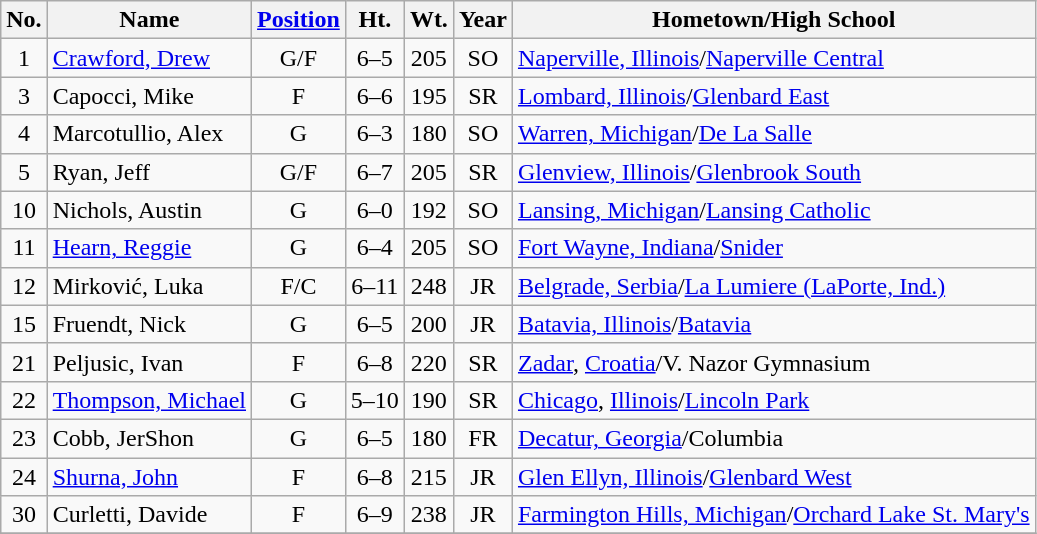<table class="wikitable" style="text-align:center">
<tr>
<th>No.</th>
<th>Name</th>
<th><a href='#'>Position</a></th>
<th>Ht.</th>
<th>Wt.</th>
<th>Year</th>
<th>Hometown/High School</th>
</tr>
<tr>
<td>1</td>
<td style="text-align:left"><a href='#'>Crawford, Drew</a></td>
<td>G/F</td>
<td>6–5</td>
<td>205</td>
<td>SO</td>
<td style="text-align:left"><a href='#'>Naperville, Illinois</a>/<a href='#'>Naperville Central</a></td>
</tr>
<tr>
<td>3</td>
<td style="text-align:left">Capocci, Mike</td>
<td>F</td>
<td>6–6</td>
<td>195</td>
<td>SR</td>
<td style="text-align:left"><a href='#'>Lombard, Illinois</a>/<a href='#'>Glenbard East</a></td>
</tr>
<tr>
<td>4</td>
<td style="text-align:left">Marcotullio, Alex</td>
<td>G</td>
<td>6–3</td>
<td>180</td>
<td>SO</td>
<td style="text-align:left"><a href='#'>Warren, Michigan</a>/<a href='#'>De La Salle</a></td>
</tr>
<tr>
<td>5</td>
<td style="text-align:left">Ryan, Jeff</td>
<td>G/F</td>
<td>6–7</td>
<td>205</td>
<td>SR</td>
<td style="text-align:left"><a href='#'>Glenview, Illinois</a>/<a href='#'>Glenbrook South</a></td>
</tr>
<tr>
<td>10</td>
<td style="text-align:left">Nichols, Austin</td>
<td>G</td>
<td>6–0</td>
<td>192</td>
<td>SO</td>
<td style="text-align:left"><a href='#'>Lansing, Michigan</a>/<a href='#'>Lansing Catholic</a></td>
</tr>
<tr>
<td>11</td>
<td style="text-align:left"><a href='#'>Hearn, Reggie</a></td>
<td>G</td>
<td>6–4</td>
<td>205</td>
<td>SO</td>
<td style="text-align:left"><a href='#'>Fort Wayne, Indiana</a>/<a href='#'>Snider</a></td>
</tr>
<tr>
<td>12</td>
<td style="text-align:left">Mirković, Luka</td>
<td>F/C</td>
<td>6–11</td>
<td>248</td>
<td>JR</td>
<td style="text-align:left"><a href='#'>Belgrade, Serbia</a>/<a href='#'>La Lumiere (LaPorte, Ind.)</a></td>
</tr>
<tr>
<td>15</td>
<td style="text-align:left">Fruendt, Nick</td>
<td>G</td>
<td>6–5</td>
<td>200</td>
<td>JR</td>
<td style="text-align:left"><a href='#'>Batavia, Illinois</a>/<a href='#'>Batavia</a></td>
</tr>
<tr>
<td>21</td>
<td style="text-align:left">Peljusic, Ivan</td>
<td>F</td>
<td>6–8</td>
<td>220</td>
<td>SR</td>
<td style="text-align:left"><a href='#'>Zadar</a>, <a href='#'>Croatia</a>/V. Nazor Gymnasium</td>
</tr>
<tr>
<td>22</td>
<td style="text-align:left"><a href='#'>Thompson, Michael</a></td>
<td>G</td>
<td>5–10</td>
<td>190</td>
<td>SR</td>
<td style="text-align:left"><a href='#'>Chicago</a>, <a href='#'>Illinois</a>/<a href='#'>Lincoln Park</a></td>
</tr>
<tr>
<td>23</td>
<td style="text-align:left">Cobb, JerShon</td>
<td>G</td>
<td>6–5</td>
<td>180</td>
<td>FR</td>
<td style="text-align:left"><a href='#'>Decatur, Georgia</a>/Columbia</td>
</tr>
<tr>
<td>24</td>
<td style="text-align:left"><a href='#'>Shurna, John</a></td>
<td>F</td>
<td>6–8</td>
<td>215</td>
<td>JR</td>
<td style="text-align:left"><a href='#'>Glen Ellyn, Illinois</a>/<a href='#'>Glenbard West</a></td>
</tr>
<tr>
<td>30</td>
<td style="text-align:left">Curletti, Davide</td>
<td>F</td>
<td>6–9</td>
<td>238</td>
<td>JR</td>
<td style="text-align:left"><a href='#'>Farmington Hills, Michigan</a>/<a href='#'>Orchard Lake St. Mary's</a></td>
</tr>
<tr>
</tr>
</table>
